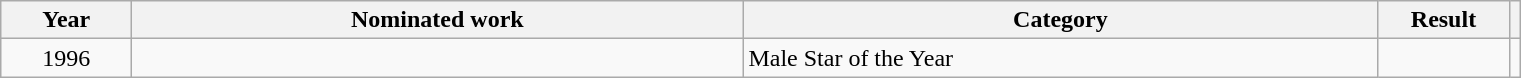<table class=wikitable>
<tr>
<th scope="col" style="width:5em;">Year</th>
<th scope="col" style="width:25em;">Nominated work</th>
<th scope="col" style="width:26em;">Category</th>
<th scope="col" style="width:5em;">Result</th>
<th></th>
</tr>
<tr>
<td align="center">1996</td>
<td></td>
<td>Male Star of the Year</td>
<td></td>
<td align="center"></td>
</tr>
</table>
